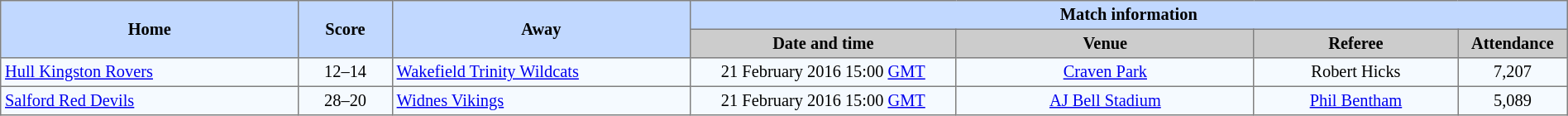<table border=1 style="border-collapse:collapse; font-size:85%; text-align:center;" cellpadding=3 cellspacing=0 width=100%>
<tr bgcolor=#C1D8FF>
<th rowspan=2 width=19%>Home</th>
<th rowspan=2 width=6%>Score</th>
<th rowspan=2 width=19%>Away</th>
<th colspan=6>Match information</th>
</tr>
<tr bgcolor=#CCCCCC>
<th width=17%>Date and time</th>
<th width=19%>Venue</th>
<th width=13%>Referee</th>
<th width=7%>Attendance</th>
</tr>
<tr bgcolor=#F5FAFF>
<td align=left> <a href='#'>Hull Kingston Rovers</a></td>
<td>12–14</td>
<td align=left><a href='#'>Wakefield Trinity Wildcats</a></td>
<td>21 February 2016 15:00 <a href='#'>GMT</a></td>
<td><a href='#'>Craven Park</a></td>
<td>Robert Hicks</td>
<td>7,207</td>
</tr>
<tr bgcolor=#F5FAFF>
<td align=left> <a href='#'>Salford Red Devils</a></td>
<td>28–20</td>
<td align=left> <a href='#'>Widnes Vikings</a></td>
<td>21 February 2016 15:00 <a href='#'>GMT</a></td>
<td><a href='#'>AJ Bell Stadium</a></td>
<td><a href='#'>Phil Bentham</a></td>
<td>5,089</td>
</tr>
</table>
